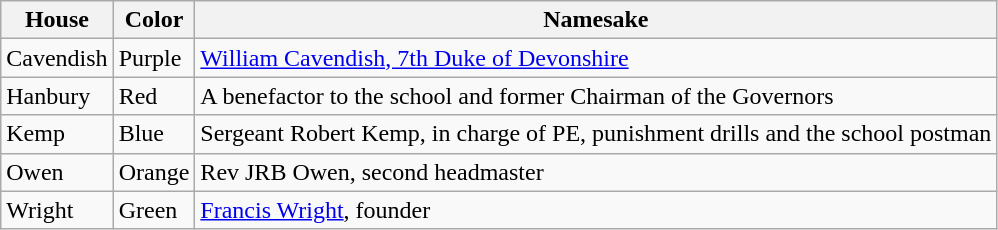<table class="wikitable">
<tr>
<th>House</th>
<th>Color</th>
<th>Namesake</th>
</tr>
<tr>
<td>Cavendish</td>
<td> Purple</td>
<td><a href='#'>William Cavendish, 7th Duke of Devonshire</a></td>
</tr>
<tr>
<td>Hanbury</td>
<td> Red</td>
<td>A benefactor to the school and former Chairman of the Governors</td>
</tr>
<tr>
<td>Kemp</td>
<td> Blue</td>
<td>Sergeant Robert Kemp, in charge of PE, punishment drills and the school postman</td>
</tr>
<tr>
<td>Owen</td>
<td> Orange</td>
<td>Rev JRB Owen, second headmaster</td>
</tr>
<tr>
<td>Wright</td>
<td> Green</td>
<td><a href='#'>Francis Wright</a>, founder</td>
</tr>
</table>
